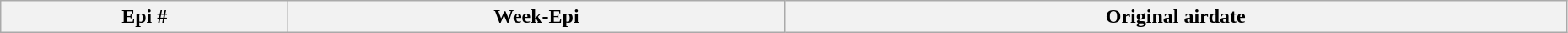<table class="wikitable plainrowheaders" style="width:98%;">
<tr>
<th>Epi #</th>
<th>Week-Epi</th>
<th>Original airdate<br>



</th>
</tr>
</table>
